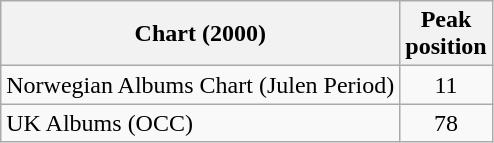<table class="wikitable">
<tr>
<th align="left">Chart (2000)</th>
<th align="left">Peak<br>position</th>
</tr>
<tr>
<td align="left">Norwegian Albums Chart (Julen Period)</td>
<td style="text-align:center;">11</td>
</tr>
<tr>
<td align="left">UK Albums (OCC)</td>
<td style="text-align:center;">78</td>
</tr>
</table>
